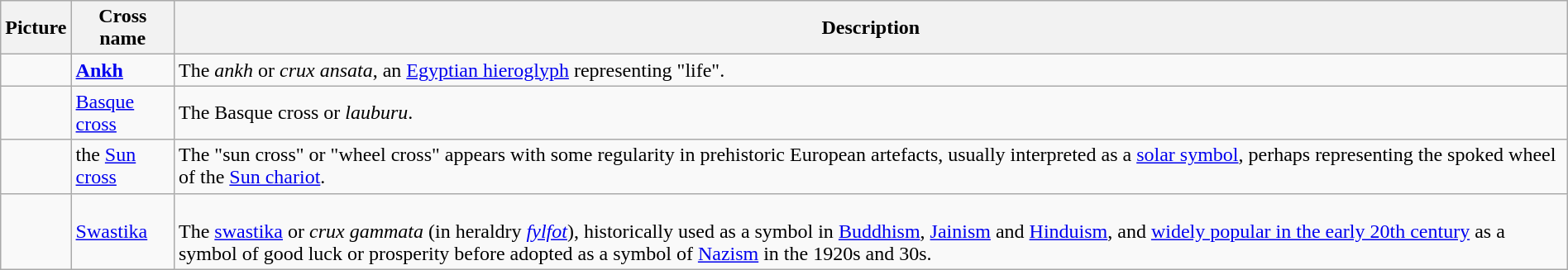<table class="wikitable" style="width:100%;">
<tr>
<th>Picture</th>
<th>Cross name</th>
<th>Description</th>
</tr>
<tr>
<td style="text-align:center;"></td>
<td><strong><a href='#'>Ankh</a></strong></td>
<td>The <em>ankh</em> or <em>crux ansata</em>, an <a href='#'>Egyptian hieroglyph</a> representing "life".</td>
</tr>
<tr>
<td style="text-align:center;"></td>
<td><a href='#'>Basque cross</a></td>
<td>The Basque cross or <em>lauburu</em>.</td>
</tr>
<tr>
<td style="text-align:center;"></td>
<td>the <a href='#'>Sun cross</a></td>
<td>The "sun cross" or "wheel cross" appears with some regularity in prehistoric European artefacts, usually interpreted as a <a href='#'>solar symbol</a>, perhaps representing the spoked wheel of the <a href='#'>Sun chariot</a>.</td>
</tr>
<tr>
<td style="text-align:center;"></td>
<td><a href='#'>Swastika</a></td>
<td><br>The <a href='#'>swastika</a> or <em>crux gammata</em> (in heraldry <em><a href='#'>fylfot</a></em>), historically used as a symbol in <a href='#'>Buddhism</a>, <a href='#'>Jainism</a> and <a href='#'>Hinduism</a>, and <a href='#'>widely popular in the early 20th century</a> as a symbol of good luck or prosperity before adopted as a symbol of <a href='#'>Nazism</a> in the 1920s and 30s.</td>
</tr>
</table>
